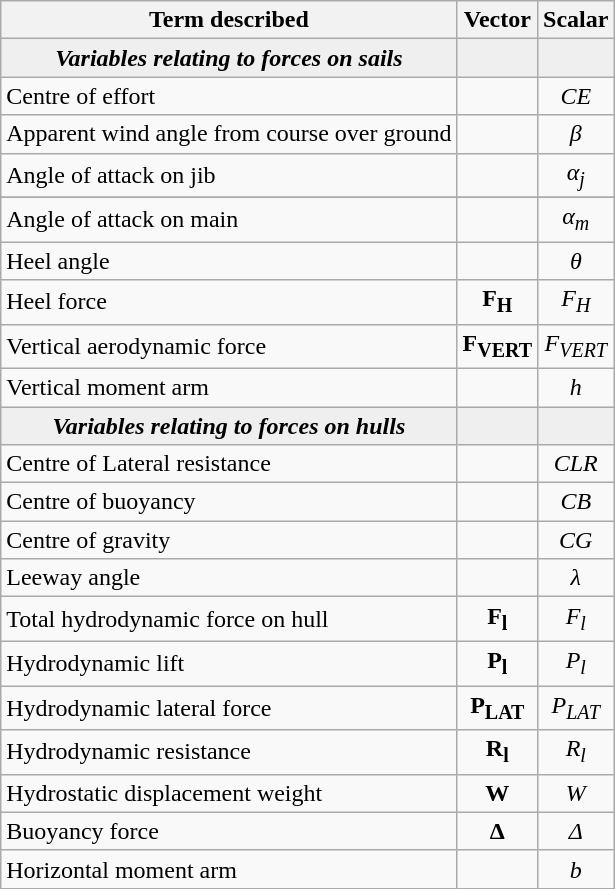<table class="wikitable floatright">
<tr>
<th>Term described</th>
<th>Vector</th>
<th>Scalar</th>
</tr>
<tr>
<th style="background: #efefef;"><em>Variables relating to forces on sails</em></th>
<th style="background: #efefef;"></th>
<th style="background: #efefef;"></th>
</tr>
<tr>
<td>Centre of effort</td>
<td></td>
<td style="text-align:center;"><em>CE</em></td>
</tr>
<tr>
<td>Apparent wind angle from course over ground</td>
<td style="text-align:center;"></td>
<td style="text-align:center;"><em>β</em></td>
</tr>
<tr>
<td>Angle of attack on jib</td>
<td style="text-align:center;"></td>
<td style="text-align:center;"><em>α<sub>j</sub></em></td>
</tr>
<tr>
</tr>
<tr>
<td>Angle of attack on main</td>
<td style="text-align:center;"></td>
<td style="text-align:center;"><em>α<sub>m</sub></em></td>
</tr>
<tr>
<td>Heel angle</td>
<td style="text-align:center;"></td>
<td style="text-align:center;"><em>θ</em></td>
</tr>
<tr>
<td>Heel force</td>
<td style="text-align:center;"><strong>F<sub>H</sub></strong></td>
<td style="text-align:center;"><em>F<sub>H</sub></em></td>
</tr>
<tr>
<td>Vertical aerodynamic force</td>
<td style="text-align:center;"><strong>F<sub>VERT</sub></strong></td>
<td style="text-align:center;"><em>F<sub>VERT</sub></em></td>
</tr>
<tr>
<td>Vertical moment arm</td>
<td style="text-align:center;"></td>
<td style="text-align:center;"><em>h</em></td>
</tr>
<tr>
<th style="background: #efefef;"><em>Variables relating to forces on hulls</em></th>
<th style="background: #efefef;"></th>
<th style="background: #efefef;"></th>
</tr>
<tr>
<td>Centre of Lateral resistance</td>
<td style="text-align:center;"></td>
<td style="text-align:center;"><em>CLR</em></td>
</tr>
<tr>
<td>Centre of buoyancy</td>
<td style="text-align:center;"></td>
<td style="text-align:center;"><em>CB</em></td>
</tr>
<tr>
<td>Centre of gravity</td>
<td style="text-align:center;"></td>
<td style="text-align:center;"><em>CG</em></td>
</tr>
<tr>
<td>Leeway angle</td>
<td style="text-align:center;"></td>
<td style="text-align:center;"><em>λ</em></td>
</tr>
<tr>
<td>Total hydrodynamic force on hull</td>
<td style="text-align:center;"><strong>F<sub>l</sub></strong></td>
<td style="text-align:center;"><em>F<sub>l</sub></em></td>
</tr>
<tr>
<td>Hydrodynamic lift</td>
<td style="text-align:center;"><strong>P<sub>l</sub></strong></td>
<td style="text-align:center;"><em>P<sub>l</sub></em></td>
</tr>
<tr>
<td>Hydrodynamic lateral force</td>
<td style="text-align:center;"><strong>P<sub>LAT</sub></strong></td>
<td style="text-align:center;"><em>P<sub>LAT</sub></em></td>
</tr>
<tr>
<td>Hydrodynamic resistance</td>
<td style="text-align:center;"><strong>R<sub>l</sub></strong></td>
<td style="text-align:center;"><em>R<sub>l</sub></em></td>
</tr>
<tr>
<td>Hydrostatic displacement weight</td>
<td style="text-align:center;"><strong>W</strong></td>
<td style="text-align:center;"><em>W</em></td>
</tr>
<tr>
<td>Buoyancy force</td>
<td style="text-align:center;"><strong>Δ</strong></td>
<td style="text-align:center;"><em>Δ</em></td>
</tr>
<tr>
<td>Horizontal moment arm</td>
<td style="text-align:center;"></td>
<td style="text-align:center;"><em>b</em></td>
</tr>
</table>
